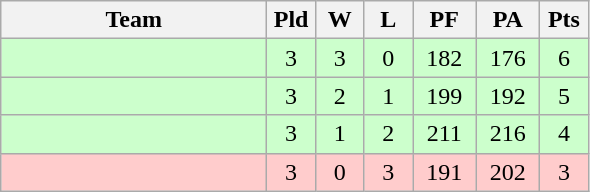<table class="wikitable" style="text-align:center;">
<tr>
<th width=170>Team</th>
<th width=25>Pld</th>
<th width=25>W</th>
<th width=25>L</th>
<th width=35>PF</th>
<th width=35>PA</th>
<th width=25>Pts</th>
</tr>
<tr bgcolor=#ccffcc>
<td align="left"></td>
<td>3</td>
<td>3</td>
<td>0</td>
<td>182</td>
<td>176</td>
<td>6</td>
</tr>
<tr bgcolor=#ccffcc>
<td align="left"></td>
<td>3</td>
<td>2</td>
<td>1</td>
<td>199</td>
<td>192</td>
<td>5</td>
</tr>
<tr bgcolor=#ccffcc>
<td align="left"></td>
<td>3</td>
<td>1</td>
<td>2</td>
<td>211</td>
<td>216</td>
<td>4</td>
</tr>
<tr bgcolor=#ffcccc>
<td align="left"></td>
<td>3</td>
<td>0</td>
<td>3</td>
<td>191</td>
<td>202</td>
<td>3</td>
</tr>
</table>
